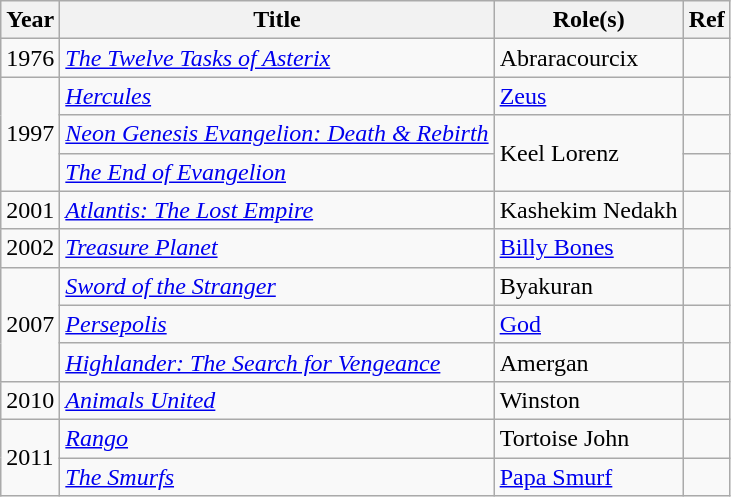<table class="wikitable plainrowheaders sortable">
<tr>
<th scope="col">Year</th>
<th scope="col">Title</th>
<th scope="col">Role(s)</th>
<th scope="col" class="unsortable">Ref</th>
</tr>
<tr>
<td>1976</td>
<td><em><a href='#'>The Twelve Tasks of Asterix</a></em></td>
<td>Abraracourcix</td>
<td></td>
</tr>
<tr>
<td rowspan=3>1997</td>
<td><em><a href='#'>Hercules</a></em></td>
<td><a href='#'>Zeus</a></td>
<td></td>
</tr>
<tr>
<td><em><a href='#'>Neon Genesis Evangelion: Death & Rebirth</a></em></td>
<td rowspan=2>Keel Lorenz</td>
<td></td>
</tr>
<tr>
<td><em><a href='#'>The End of Evangelion</a></em></td>
<td></td>
</tr>
<tr>
<td>2001</td>
<td><em><a href='#'>Atlantis: The Lost Empire</a></em></td>
<td>Kashekim Nedakh</td>
<td></td>
</tr>
<tr>
<td>2002</td>
<td><em><a href='#'>Treasure Planet</a></em></td>
<td><a href='#'>Billy Bones</a></td>
<td></td>
</tr>
<tr>
<td rowspan=3>2007</td>
<td><em><a href='#'>Sword of the Stranger</a></em></td>
<td>Byakuran</td>
<td></td>
</tr>
<tr>
<td><em><a href='#'>Persepolis</a></em></td>
<td><a href='#'>God</a></td>
<td></td>
</tr>
<tr>
<td><em><a href='#'>Highlander: The Search for Vengeance</a></em></td>
<td>Amergan</td>
<td></td>
</tr>
<tr>
<td>2010</td>
<td><em><a href='#'>Animals United</a></em></td>
<td>Winston</td>
<td></td>
</tr>
<tr>
<td rowspan=2>2011</td>
<td><em><a href='#'>Rango</a></em></td>
<td>Tortoise John</td>
<td></td>
</tr>
<tr>
<td><em><a href='#'>The Smurfs</a></em></td>
<td><a href='#'>Papa Smurf</a></td>
<td></td>
</tr>
</table>
